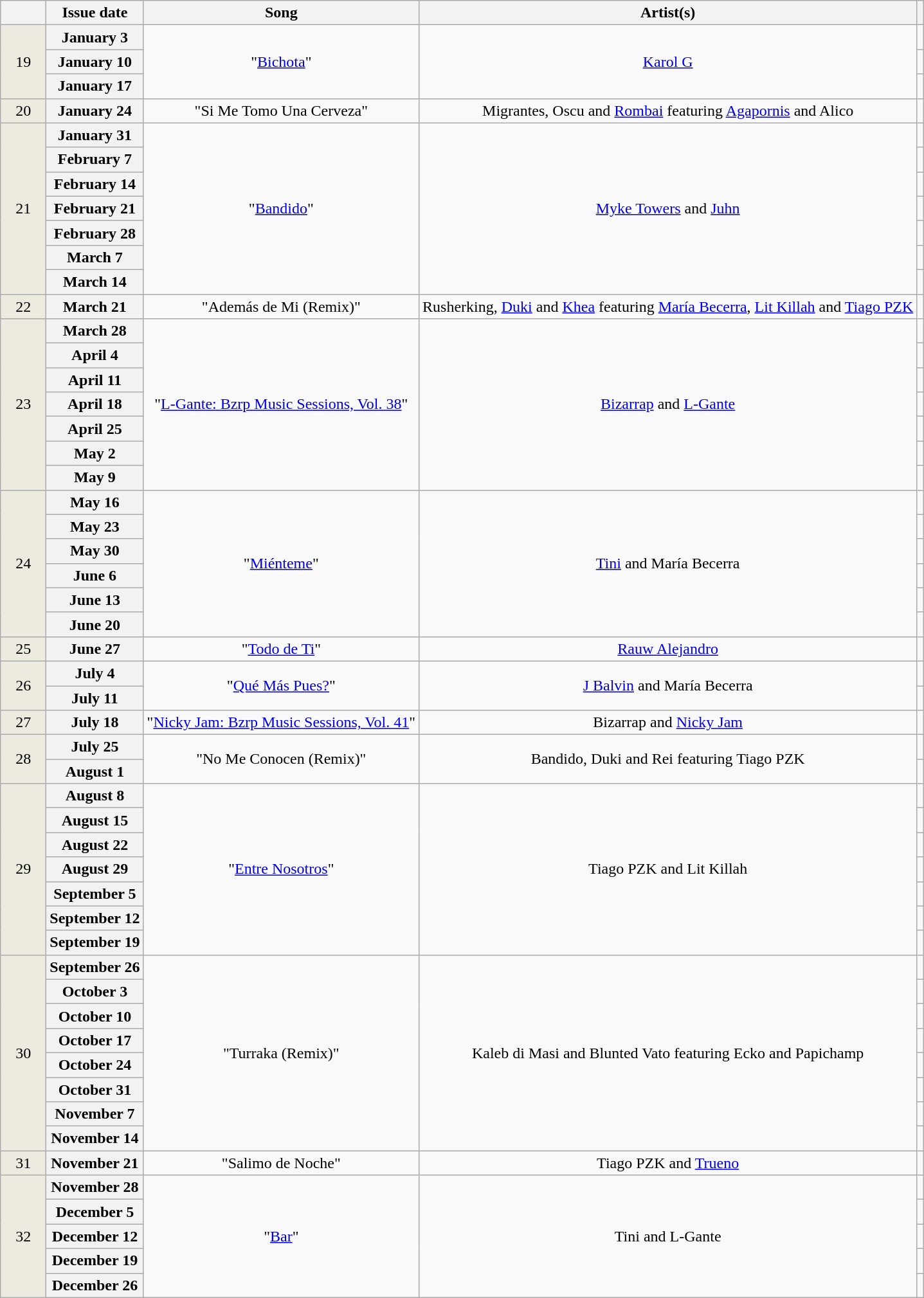<table class="wikitable plainrowheaders" style="text-align: center">
<tr>
<th width=40></th>
<th>Issue date</th>
<th>Song</th>
<th>Artist(s)</th>
<th></th>
</tr>
<tr>
<td bgcolor="#EDEAE0" align="center" rowspan="3">19</td>
<th scope="row">January 3</th>
<td rowspan="3">"<a href='#'>Bichota</a>"</td>
<td rowspan="3"><a href='#'>Karol G</a></td>
<td></td>
</tr>
<tr>
<th scope="row">January 10</th>
<td></td>
</tr>
<tr>
<th scope="row">January 17</th>
<td></td>
</tr>
<tr>
<td bgcolor="#EDEAE0" align="center" rowspan="1">20</td>
<th scope="row">January 24</th>
<td rowspan="1">"Si Me Tomo Una Cerveza"</td>
<td rowspan="1">Migrantes, Oscu and <a href='#'>Rombai</a> featuring <a href='#'>Agapornis</a> and Alico</td>
<td></td>
</tr>
<tr>
<td bgcolor="#EDEAE0" align="center" rowspan="7">21</td>
<th scope="row">January 31</th>
<td rowspan="7">"<a href='#'>Bandido</a>"</td>
<td rowspan="7"><a href='#'>Myke Towers</a> and <a href='#'>Juhn</a></td>
<td></td>
</tr>
<tr>
<th scope="row">February 7</th>
<td></td>
</tr>
<tr>
<th scope="row">February 14</th>
<td></td>
</tr>
<tr>
<th scope="row">February 21</th>
<td></td>
</tr>
<tr>
<th scope="row">February 28</th>
<td></td>
</tr>
<tr>
<th scope="row">March 7</th>
<td></td>
</tr>
<tr>
<th scope="row">March 14</th>
<td></td>
</tr>
<tr>
<td bgcolor="#EDEAE0" align="center" rowspan="1">22</td>
<th scope="row">March 21</th>
<td rowspan="1">"Además de Mi (Remix)"</td>
<td rowspan="1">Rusherking, <a href='#'>Duki</a> and <a href='#'>Khea</a> featuring <a href='#'>María Becerra</a>, <a href='#'>Lit Killah</a> and <a href='#'>Tiago PZK</a></td>
<td></td>
</tr>
<tr>
<td bgcolor="#EDEAE0" align="center" rowspan="7">23</td>
<th scope="row">March 28</th>
<td rowspan="7">"<a href='#'>L-Gante: Bzrp Music Sessions, Vol. 38</a>"</td>
<td rowspan="7"><a href='#'>Bizarrap</a> and <a href='#'>L-Gante</a></td>
<td></td>
</tr>
<tr>
<th scope="row">April 4</th>
<td></td>
</tr>
<tr>
<th scope="row">April 11</th>
<td></td>
</tr>
<tr>
<th scope="row">April 18</th>
<td></td>
</tr>
<tr>
<th scope="row">April 25</th>
<td></td>
</tr>
<tr>
<th scope="row">May 2</th>
<td></td>
</tr>
<tr>
<th scope="row">May 9</th>
<td></td>
</tr>
<tr>
<td bgcolor="#EDEAE0" align="center" rowspan="6">24</td>
<th scope="row">May 16</th>
<td rowspan="6">"<a href='#'>Miénteme</a>"</td>
<td rowspan="6"><a href='#'>Tini</a> and María Becerra</td>
<td></td>
</tr>
<tr>
<th scope="row">May 23</th>
<td></td>
</tr>
<tr>
<th scope="row">May 30</th>
<td></td>
</tr>
<tr>
<th scope="row">June 6</th>
<td></td>
</tr>
<tr>
<th scope="row">June 13</th>
<td></td>
</tr>
<tr>
<th scope="row">June 20</th>
<td></td>
</tr>
<tr>
<td bgcolor="#EDEAE0" align="center" rowspan="1">25</td>
<th scope="row">June 27</th>
<td rowspan="1">"<a href='#'>Todo de Ti</a>"</td>
<td rowspan="1"><a href='#'>Rauw Alejandro</a></td>
<td></td>
</tr>
<tr>
<td bgcolor="#EDEAE0" align="center" rowspan="2">26</td>
<th scope="row">July 4</th>
<td rowspan="2">"<a href='#'>Qué Más Pues?</a>"</td>
<td rowspan="2"><a href='#'>J Balvin</a> and María Becerra</td>
<td></td>
</tr>
<tr>
<th scope="row">July 11</th>
<td></td>
</tr>
<tr>
<td bgcolor="#EDEAE0" align="center" rowspan="1">27</td>
<th scope="row">July 18</th>
<td rowspan="1">"<a href='#'>Nicky Jam: Bzrp Music Sessions, Vol. 41</a>"</td>
<td rowspan="1">Bizarrap and <a href='#'>Nicky Jam</a></td>
<td></td>
</tr>
<tr>
<td bgcolor="#EDEAE0" align="center" rowspan="2">28</td>
<th scope="row">July 25</th>
<td rowspan="2">"No Me Conocen (Remix)"</td>
<td rowspan="2">Bandido, Duki and Rei featuring Tiago PZK</td>
<td></td>
</tr>
<tr>
<th scope="row">August 1</th>
<td></td>
</tr>
<tr>
<td bgcolor="#EDEAE0" align="center" rowspan="7">29</td>
<th scope="row">August 8</th>
<td rowspan="7">"<a href='#'>Entre Nosotros</a>"</td>
<td rowspan="7">Tiago PZK and Lit Killah</td>
<td></td>
</tr>
<tr>
<th scope="row">August 15</th>
<td></td>
</tr>
<tr>
<th scope="row">August 22</th>
<td></td>
</tr>
<tr>
<th scope="row">August 29</th>
<td></td>
</tr>
<tr>
<th scope="row">September 5</th>
<td></td>
</tr>
<tr>
<th scope="row">September 12</th>
<td></td>
</tr>
<tr>
<th scope="row">September 19</th>
<td></td>
</tr>
<tr>
<td bgcolor="#EDEAE0" align="center" rowspan="8">30</td>
<th scope="row">September 26</th>
<td rowspan="8">"Turraka (Remix)"</td>
<td rowspan="8">Kaleb di Masi and Blunted Vato featuring Ecko and Papichamp</td>
<td></td>
</tr>
<tr>
<th scope="row">October 3</th>
<td></td>
</tr>
<tr>
<th scope="row">October 10</th>
<td></td>
</tr>
<tr>
<th scope="row">October 17</th>
<td></td>
</tr>
<tr>
<th scope="row">October 24</th>
<td></td>
</tr>
<tr>
<th scope="row">October 31</th>
<td></td>
</tr>
<tr>
<th scope="row">November 7</th>
<td></td>
</tr>
<tr>
<th scope="row">November 14</th>
<td></td>
</tr>
<tr>
<td bgcolor="#EDEAE0" align="center" rowspan="1">31</td>
<th scope="row">November 21</th>
<td rowspan="1">"Salimo de Noche"</td>
<td rowspan="1">Tiago PZK and <a href='#'>Trueno</a></td>
<td></td>
</tr>
<tr>
<td bgcolor="#EDEAE0" align="center" rowspan="5">32</td>
<th scope="row">November 28</th>
<td rowspan="5">"<a href='#'>Bar</a>"</td>
<td rowspan="5">Tini and L-Gante</td>
<td></td>
</tr>
<tr>
<th scope="row">December 5</th>
<td></td>
</tr>
<tr>
<th scope="row">December 12</th>
<td></td>
</tr>
<tr>
<th scope="row">December 19</th>
<td></td>
</tr>
<tr>
<th scope="row">December 26</th>
<td></td>
</tr>
</table>
